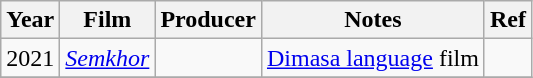<table class="wikitable">
<tr>
<th>Year</th>
<th>Film</th>
<th>Producer</th>
<th>Notes</th>
<th>Ref</th>
</tr>
<tr>
<td>2021</td>
<td><em><a href='#'>Semkhor</a></em></td>
<td></td>
<td><a href='#'>Dimasa language</a> film</td>
<td></td>
</tr>
<tr>
</tr>
</table>
